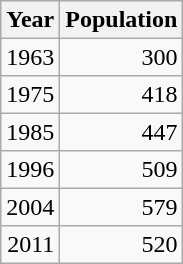<table class="wikitable" style="line-height:1.1em;">
<tr>
<th>Year</th>
<th>Population</th>
</tr>
<tr align="right">
<td>1963</td>
<td>300</td>
</tr>
<tr align="right">
<td>1975</td>
<td>418</td>
</tr>
<tr align="right">
<td>1985</td>
<td>447</td>
</tr>
<tr align="right">
<td>1996</td>
<td>509</td>
</tr>
<tr align="right">
<td>2004</td>
<td>579</td>
</tr>
<tr align="right">
<td>2011</td>
<td>520</td>
</tr>
</table>
